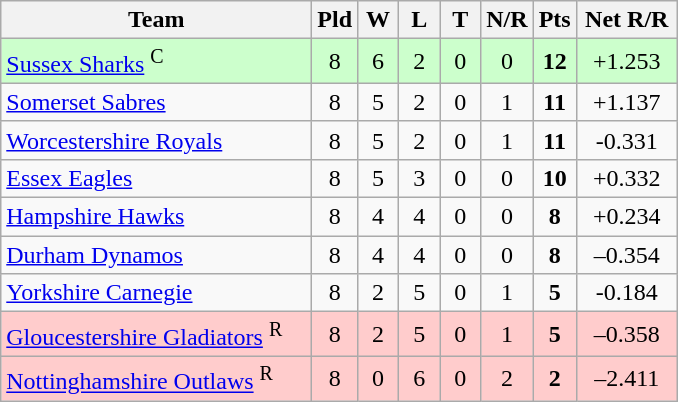<table class="wikitable" style="text-align: center;">
<tr>
<th width=200>Team</th>
<th width=20>Pld</th>
<th width=20>W</th>
<th width=20>L</th>
<th width=20>T</th>
<th width=20>N/R</th>
<th width=20>Pts</th>
<th width=60>Net R/R</th>
</tr>
<tr style="background:#ccffcc;">
<td align=left><a href='#'>Sussex Sharks</a> <sup>C</sup></td>
<td>8</td>
<td>6</td>
<td>2</td>
<td>0</td>
<td>0</td>
<td><strong>12</strong></td>
<td>+1.253</td>
</tr>
<tr>
<td align=left><a href='#'>Somerset Sabres</a></td>
<td>8</td>
<td>5</td>
<td>2</td>
<td>0</td>
<td>1</td>
<td><strong>11</strong></td>
<td>+1.137</td>
</tr>
<tr>
<td align=left><a href='#'>Worcestershire Royals</a></td>
<td>8</td>
<td>5</td>
<td>2</td>
<td>0</td>
<td>1</td>
<td><strong>11</strong></td>
<td>-0.331</td>
</tr>
<tr>
<td align=left><a href='#'>Essex Eagles</a></td>
<td>8</td>
<td>5</td>
<td>3</td>
<td>0</td>
<td>0</td>
<td><strong>10</strong></td>
<td>+0.332</td>
</tr>
<tr>
<td align=left><a href='#'>Hampshire Hawks</a></td>
<td>8</td>
<td>4</td>
<td>4</td>
<td>0</td>
<td>0</td>
<td><strong>8</strong></td>
<td>+0.234</td>
</tr>
<tr>
<td align=left><a href='#'>Durham Dynamos</a></td>
<td>8</td>
<td>4</td>
<td>4</td>
<td>0</td>
<td>0</td>
<td><strong>8</strong></td>
<td>–0.354</td>
</tr>
<tr>
<td align=left><a href='#'>Yorkshire Carnegie</a></td>
<td>8</td>
<td>2</td>
<td>5</td>
<td>0</td>
<td>1</td>
<td><strong>5</strong></td>
<td>-0.184</td>
</tr>
<tr style="background:#ffcccc;">
<td align=left><a href='#'>Gloucestershire Gladiators</a> <sup>R</sup></td>
<td>8</td>
<td>2</td>
<td>5</td>
<td>0</td>
<td>1</td>
<td><strong>5</strong></td>
<td>–0.358</td>
</tr>
<tr style="background:#ffcccc;">
<td align=left><a href='#'>Nottinghamshire Outlaws</a> <sup>R</sup></td>
<td>8</td>
<td>0</td>
<td>6</td>
<td>0</td>
<td>2</td>
<td><strong>2</strong></td>
<td>–2.411</td>
</tr>
</table>
